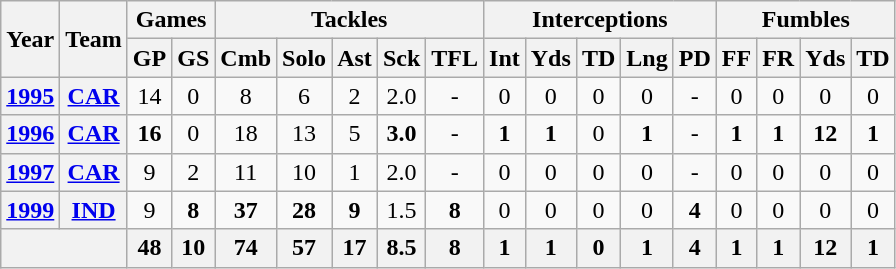<table class="wikitable" style="text-align:center">
<tr>
<th rowspan="2">Year</th>
<th rowspan="2">Team</th>
<th colspan="2">Games</th>
<th colspan="5">Tackles</th>
<th colspan="5">Interceptions</th>
<th colspan="4">Fumbles</th>
</tr>
<tr>
<th>GP</th>
<th>GS</th>
<th>Cmb</th>
<th>Solo</th>
<th>Ast</th>
<th>Sck</th>
<th>TFL</th>
<th>Int</th>
<th>Yds</th>
<th>TD</th>
<th>Lng</th>
<th>PD</th>
<th>FF</th>
<th>FR</th>
<th>Yds</th>
<th>TD</th>
</tr>
<tr>
<th><a href='#'>1995</a></th>
<th><a href='#'>CAR</a></th>
<td>14</td>
<td>0</td>
<td>8</td>
<td>6</td>
<td>2</td>
<td>2.0</td>
<td>-</td>
<td>0</td>
<td>0</td>
<td>0</td>
<td>0</td>
<td>-</td>
<td>0</td>
<td>0</td>
<td>0</td>
<td>0</td>
</tr>
<tr>
<th><a href='#'>1996</a></th>
<th><a href='#'>CAR</a></th>
<td><strong>16</strong></td>
<td>0</td>
<td>18</td>
<td>13</td>
<td>5</td>
<td><strong>3.0</strong></td>
<td>-</td>
<td><strong>1</strong></td>
<td><strong>1</strong></td>
<td>0</td>
<td><strong>1</strong></td>
<td>-</td>
<td><strong>1</strong></td>
<td><strong>1</strong></td>
<td><strong>12</strong></td>
<td><strong>1</strong></td>
</tr>
<tr>
<th><a href='#'>1997</a></th>
<th><a href='#'>CAR</a></th>
<td>9</td>
<td>2</td>
<td>11</td>
<td>10</td>
<td>1</td>
<td>2.0</td>
<td>-</td>
<td>0</td>
<td>0</td>
<td>0</td>
<td>0</td>
<td>-</td>
<td>0</td>
<td>0</td>
<td>0</td>
<td>0</td>
</tr>
<tr>
<th><a href='#'>1999</a></th>
<th><a href='#'>IND</a></th>
<td>9</td>
<td><strong>8</strong></td>
<td><strong>37</strong></td>
<td><strong>28</strong></td>
<td><strong>9</strong></td>
<td>1.5</td>
<td><strong>8</strong></td>
<td>0</td>
<td>0</td>
<td>0</td>
<td>0</td>
<td><strong>4</strong></td>
<td>0</td>
<td>0</td>
<td>0</td>
<td>0</td>
</tr>
<tr>
<th colspan="2"></th>
<th>48</th>
<th>10</th>
<th>74</th>
<th>57</th>
<th>17</th>
<th>8.5</th>
<th>8</th>
<th>1</th>
<th>1</th>
<th>0</th>
<th>1</th>
<th>4</th>
<th>1</th>
<th>1</th>
<th>12</th>
<th>1</th>
</tr>
</table>
